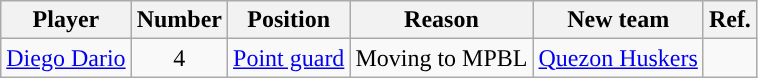<table class="wikitable sortable sortable">
<tr>
<th>Player</th>
<th>Number</th>
<th>Position</th>
<th>Reason</th>
<th>New team</th>
<th>Ref.</th>
</tr>
<tr style="text-align: center">
<td><a href='#'>Diego Dario</a></td>
<td>4</td>
<td><a href='#'>Point guard</a></td>
<td>Moving to MPBL</td>
<td><a href='#'>Quezon Huskers</a> </td>
<td></td>
</tr>
</table>
